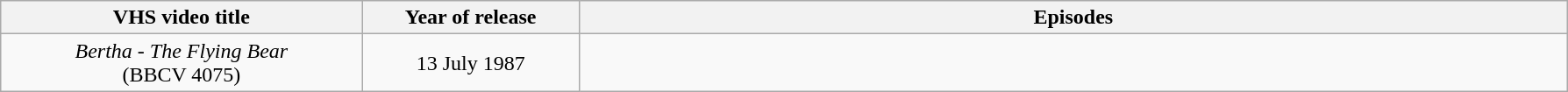<table class="wikitable">
<tr>
<th style="width:15%;">VHS video title</th>
<th style="width:9%;">Year of release</th>
<th style="width:41%;">Episodes</th>
</tr>
<tr>
<td align="center"><em>Bertha - The Flying Bear</em><br>(BBCV 4075)</td>
<td align="center">13 July 1987</td>
<td align="center"></td>
</tr>
</table>
